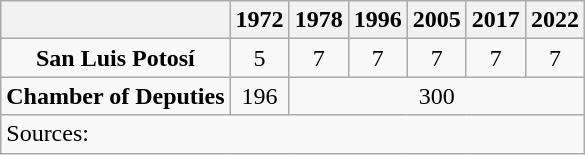<table class="wikitable" style="text-align: center">
<tr>
<th></th>
<th>1972</th>
<th>1978</th>
<th>1996</th>
<th>2005</th>
<th>2017</th>
<th>2022</th>
</tr>
<tr>
<td><strong>San Luis Potosí</strong></td>
<td>5</td>
<td>7</td>
<td>7</td>
<td>7</td>
<td>7</td>
<td>7</td>
</tr>
<tr>
<td><strong>Chamber of Deputies</strong></td>
<td>196</td>
<td colspan=5>300</td>
</tr>
<tr>
<td colspan=7 style="text-align: left">Sources: </td>
</tr>
</table>
